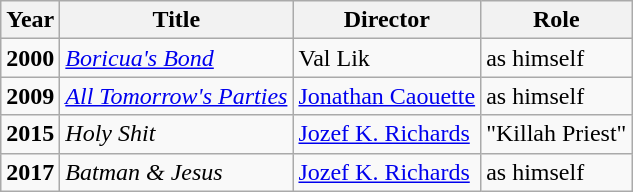<table class="wikitable sortable">
<tr>
<th>Year</th>
<th>Title</th>
<th>Director</th>
<th>Role</th>
</tr>
<tr>
<td><strong>2000</strong></td>
<td><em><a href='#'>Boricua's Bond</a></em></td>
<td>Val Lik</td>
<td>as himself</td>
</tr>
<tr>
<td><strong>2009</strong></td>
<td><a href='#'><em>All Tomorrow's Parties</em></a></td>
<td><a href='#'>Jonathan Caouette</a></td>
<td>as himself</td>
</tr>
<tr>
<td><strong>2015</strong></td>
<td><em>Holy Shit</em></td>
<td><a href='#'>Jozef K. Richards</a></td>
<td>"Killah Priest"</td>
</tr>
<tr>
<td><strong>2017</strong></td>
<td><em>Batman & Jesus</em></td>
<td><a href='#'>Jozef K. Richards</a></td>
<td>as himself</td>
</tr>
</table>
